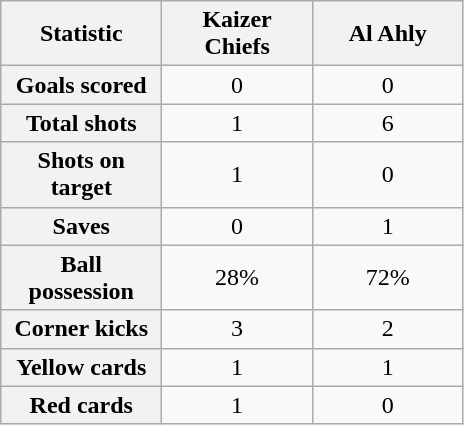<table class="wikitable plainrowheaders" style="text-align:center">
<tr>
<th scope="col" style="width:100px">Statistic</th>
<th scope="col" style="width:93px">Kaizer Chiefs</th>
<th scope="col" style="width:93px">Al Ahly</th>
</tr>
<tr>
<th scope=row>Goals scored</th>
<td>0</td>
<td>0</td>
</tr>
<tr>
<th scope=row>Total shots</th>
<td>1</td>
<td>6</td>
</tr>
<tr>
<th scope=row>Shots on target</th>
<td>1</td>
<td>0</td>
</tr>
<tr>
<th scope=row>Saves</th>
<td>0</td>
<td>1</td>
</tr>
<tr>
<th scope=row>Ball possession</th>
<td>28%</td>
<td>72%</td>
</tr>
<tr>
<th scope=row>Corner kicks</th>
<td>3</td>
<td>2</td>
</tr>
<tr>
<th scope=row>Yellow cards</th>
<td>1</td>
<td>1</td>
</tr>
<tr>
<th scope=row>Red cards</th>
<td>1</td>
<td>0</td>
</tr>
</table>
